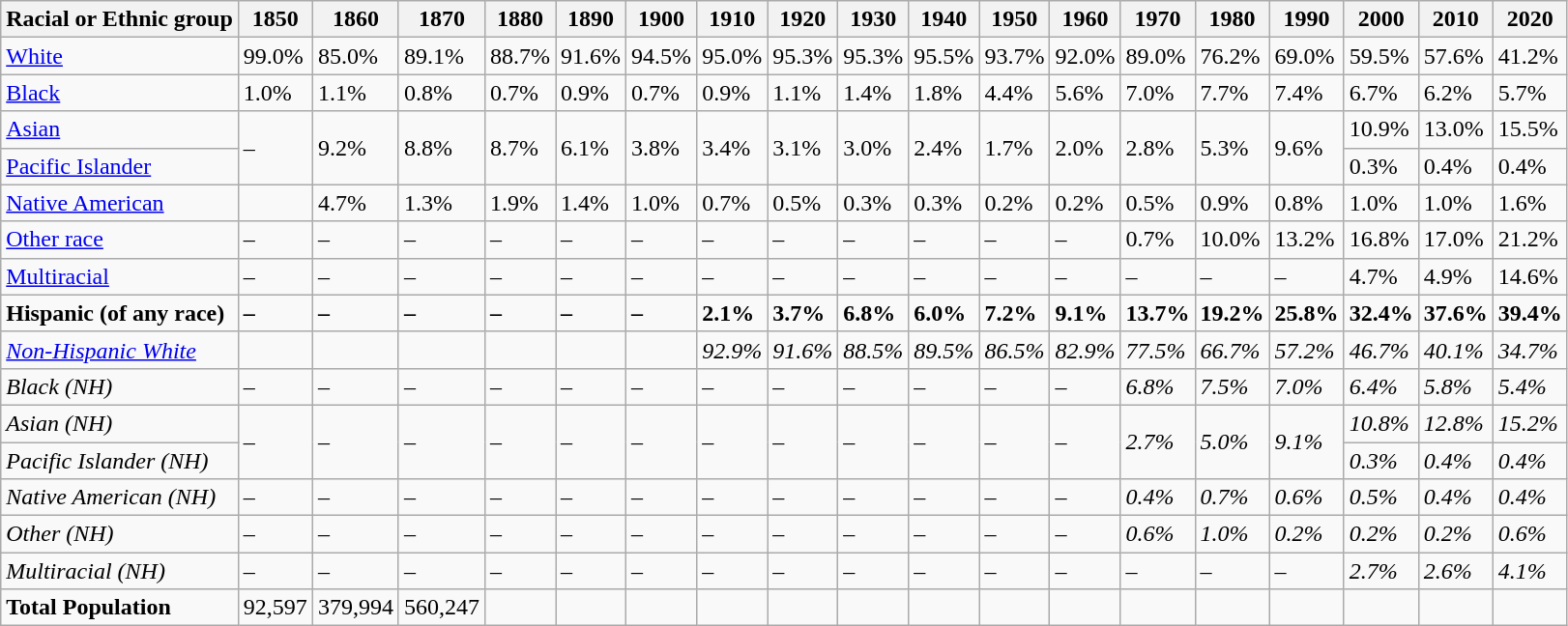<table class="wikitable sortable sort-under-center collapsible">
<tr>
<th>Racial or Ethnic  group</th>
<th>1850</th>
<th>1860</th>
<th>1870</th>
<th>1880</th>
<th>1890</th>
<th>1900</th>
<th>1910</th>
<th>1920</th>
<th>1930</th>
<th>1940</th>
<th>1950</th>
<th>1960</th>
<th>1970</th>
<th>1980</th>
<th>1990</th>
<th>2000</th>
<th>2010</th>
<th>2020</th>
</tr>
<tr>
<td><a href='#'>White</a></td>
<td>99.0%</td>
<td>85.0%</td>
<td>89.1%</td>
<td>88.7%</td>
<td>91.6%</td>
<td>94.5%</td>
<td>95.0%</td>
<td>95.3%</td>
<td>95.3%</td>
<td>95.5%</td>
<td>93.7%</td>
<td>92.0%</td>
<td>89.0%</td>
<td>76.2%</td>
<td>69.0%</td>
<td>59.5%</td>
<td>57.6%</td>
<td>41.2%</td>
</tr>
<tr>
<td><a href='#'>Black</a></td>
<td>1.0%</td>
<td>1.1%</td>
<td>0.8%</td>
<td>0.7%</td>
<td>0.9%</td>
<td>0.7%</td>
<td>0.9%</td>
<td>1.1%</td>
<td>1.4%</td>
<td>1.8%</td>
<td>4.4%</td>
<td>5.6%</td>
<td>7.0%</td>
<td>7.7%</td>
<td>7.4%</td>
<td>6.7%</td>
<td>6.2%</td>
<td>5.7%</td>
</tr>
<tr>
<td><a href='#'>Asian</a></td>
<td rowspan="2">–</td>
<td rowspan="2">9.2%</td>
<td rowspan="2">8.8%</td>
<td rowspan="2">8.7%</td>
<td rowspan="2">6.1%</td>
<td rowspan="2">3.8%</td>
<td rowspan="2">3.4%</td>
<td rowspan="2">3.1%</td>
<td rowspan="2">3.0%</td>
<td rowspan="2">2.4%</td>
<td rowspan="2">1.7%</td>
<td rowspan="2">2.0%</td>
<td rowspan="2">2.8%</td>
<td rowspan="2">5.3%</td>
<td rowspan="2">9.6%</td>
<td>10.9%</td>
<td>13.0%</td>
<td>15.5%</td>
</tr>
<tr>
<td><a href='#'>Pacific Islander</a></td>
<td>0.3%</td>
<td>0.4%</td>
<td>0.4%</td>
</tr>
<tr>
<td><a href='#'>Native American</a></td>
<td><strong></strong></td>
<td>4.7%<strong></strong></td>
<td>1.3%<strong></strong></td>
<td>1.9%<strong></strong></td>
<td>1.4%<strong></strong></td>
<td>1.0%</td>
<td>0.7%</td>
<td>0.5%</td>
<td>0.3%</td>
<td>0.3%</td>
<td>0.2%</td>
<td>0.2%</td>
<td>0.5%</td>
<td>0.9%</td>
<td>0.8%</td>
<td>1.0%</td>
<td>1.0%</td>
<td>1.6%</td>
</tr>
<tr>
<td><a href='#'>Other race</a></td>
<td>–</td>
<td>–</td>
<td>–</td>
<td>–</td>
<td>–</td>
<td>–</td>
<td>–</td>
<td>–</td>
<td>–</td>
<td>–</td>
<td>–</td>
<td>–</td>
<td>0.7%</td>
<td>10.0%</td>
<td>13.2%</td>
<td>16.8%</td>
<td>17.0%</td>
<td>21.2%</td>
</tr>
<tr>
<td><a href='#'>Multiracial</a></td>
<td>–</td>
<td>–</td>
<td>–</td>
<td>–</td>
<td>–</td>
<td>–</td>
<td>–</td>
<td>–</td>
<td>–</td>
<td>–</td>
<td>–</td>
<td>–</td>
<td>–</td>
<td>–</td>
<td>–</td>
<td>4.7%</td>
<td>4.9%</td>
<td>14.6%</td>
</tr>
<tr>
<td><strong>Hispanic (of any race)</strong></td>
<td><strong>–</strong></td>
<td><strong>–</strong></td>
<td><strong>–</strong></td>
<td><strong>–</strong></td>
<td><strong>–</strong></td>
<td><strong>–</strong></td>
<td><strong>2.1%</strong></td>
<td><strong>3.7%</strong></td>
<td><strong>6.8%</strong></td>
<td><strong>6.0%</strong></td>
<td><strong>7.2%</strong></td>
<td><strong>9.1%</strong></td>
<td><strong>13.7%</strong></td>
<td><strong>19.2%</strong></td>
<td><strong>25.8%</strong></td>
<td><strong>32.4%</strong></td>
<td><strong>37.6%</strong></td>
<td><strong>39.4%</strong></td>
</tr>
<tr>
<td><em><a href='#'>Non-Hispanic White</a></em></td>
<td></td>
<td></td>
<td></td>
<td></td>
<td></td>
<td></td>
<td><em>92.9%</em></td>
<td><em>91.6%</em></td>
<td><em>88.5%</em></td>
<td><em>89.5%</em></td>
<td><em>86.5%</em></td>
<td><em>82.9%</em></td>
<td><em>77.5%</em></td>
<td><em>66.7%</em></td>
<td><em>57.2%</em></td>
<td><em>46.7%</em></td>
<td><em>40.1%</em></td>
<td><em>34.7%</em></td>
</tr>
<tr>
<td><em>Black (NH)</em></td>
<td>–</td>
<td>–</td>
<td>–</td>
<td>–</td>
<td>–</td>
<td>–</td>
<td>–</td>
<td>–</td>
<td>–</td>
<td>–</td>
<td>–</td>
<td>–</td>
<td><em>6.8%</em></td>
<td><em>7.5%</em></td>
<td><em>7.0%</em></td>
<td><em>6.4%</em></td>
<td><em>5.8%</em></td>
<td><em>5.4%</em></td>
</tr>
<tr>
<td><em>Asian (NH)</em></td>
<td rowspan="2">–</td>
<td rowspan="2">–</td>
<td rowspan="2">–</td>
<td rowspan="2">–</td>
<td rowspan="2">–</td>
<td rowspan="2">–</td>
<td rowspan="2">–</td>
<td rowspan="2">–</td>
<td rowspan="2">–</td>
<td rowspan="2">–</td>
<td rowspan="2">–</td>
<td rowspan="2">–</td>
<td rowspan="2"><em>2.7%</em></td>
<td rowspan="2"><em>5.0%</em></td>
<td rowspan="2"><em>9.1%</em></td>
<td><em>10.8%</em></td>
<td><em>12.8%</em></td>
<td><em>15.2%</em></td>
</tr>
<tr>
<td><em>Pacific Islander (NH)</em></td>
<td><em>0.3%</em></td>
<td><em>0.4%</em></td>
<td><em>0.4%</em></td>
</tr>
<tr>
<td><em>Native American (NH)</em></td>
<td>–</td>
<td>–</td>
<td>–</td>
<td>–</td>
<td>–</td>
<td>–</td>
<td>–</td>
<td>–</td>
<td>–</td>
<td>–</td>
<td>–</td>
<td>–</td>
<td><em>0.4%</em></td>
<td><em>0.7%</em></td>
<td><em>0.6%</em></td>
<td><em>0.5%</em></td>
<td><em>0.4%</em></td>
<td><em>0.4%</em></td>
</tr>
<tr>
<td><em>Other (NH)</em></td>
<td>–</td>
<td>–</td>
<td>–</td>
<td>–</td>
<td>–</td>
<td>–</td>
<td>–</td>
<td>–</td>
<td>–</td>
<td>–</td>
<td>–</td>
<td>–</td>
<td><em>0.6%</em></td>
<td><em>1.0%</em></td>
<td><em>0.2%</em></td>
<td><em>0.2%</em></td>
<td><em>0.2%</em></td>
<td><em>0.6%</em></td>
</tr>
<tr>
<td><em>Multiracial (NH)</em></td>
<td>–</td>
<td>–</td>
<td>–</td>
<td>–</td>
<td>–</td>
<td>–</td>
<td>–</td>
<td>–</td>
<td>–</td>
<td>–</td>
<td>–</td>
<td>–</td>
<td>–</td>
<td>–</td>
<td>–</td>
<td><em>2.7%</em></td>
<td><em>2.6%</em></td>
<td><em>4.1%</em></td>
</tr>
<tr>
<td><strong>Total Population</strong></td>
<td>92,597<strong></strong></td>
<td>379,994</td>
<td>560,247</td>
<td></td>
<td></td>
<td></td>
<td></td>
<td></td>
<td></td>
<td></td>
<td></td>
<td></td>
<td></td>
<td></td>
<td></td>
<td></td>
<td></td>
<td></td>
</tr>
</table>
